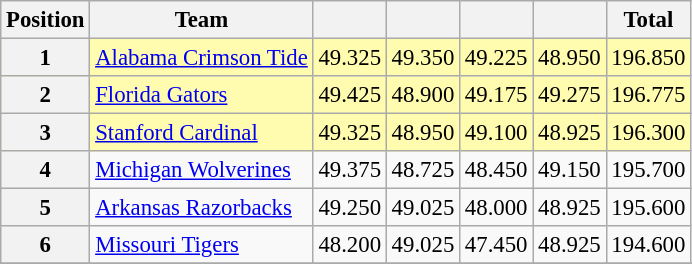<table class="wikitable sortable" style="text-align:center; font-size:95%">
<tr>
<th scope=col>Position</th>
<th scope=col>Team</th>
<th scope=col></th>
<th scope=col></th>
<th scope=col></th>
<th scope=col></th>
<th scope=col>Total</th>
</tr>
<tr bgcolor=fffcaf>
<th scope=row>1</th>
<td align=left><a href='#'>Alabama Crimson Tide</a></td>
<td>49.325</td>
<td>49.350</td>
<td>49.225</td>
<td>48.950</td>
<td>196.850</td>
</tr>
<tr bgcolor=fffcaf>
<th scope=row>2</th>
<td align=left><a href='#'>Florida Gators</a></td>
<td>49.425</td>
<td>48.900</td>
<td>49.175</td>
<td>49.275</td>
<td>196.775</td>
</tr>
<tr bgcolor=fffcaf>
<th scope=row>3</th>
<td align=left><a href='#'>Stanford Cardinal</a></td>
<td>49.325</td>
<td>48.950</td>
<td>49.100</td>
<td>48.925</td>
<td>196.300</td>
</tr>
<tr>
<th scope=row>4</th>
<td align=left><a href='#'>Michigan Wolverines</a></td>
<td>49.375</td>
<td>48.725</td>
<td>48.450</td>
<td>49.150</td>
<td>195.700</td>
</tr>
<tr>
<th scope=row>5</th>
<td align=left><a href='#'>Arkansas Razorbacks</a></td>
<td>49.250</td>
<td>49.025</td>
<td>48.000</td>
<td>48.925</td>
<td>195.600</td>
</tr>
<tr>
<th scope=row>6</th>
<td align=left><a href='#'>Missouri Tigers</a></td>
<td>48.200</td>
<td>49.025</td>
<td>47.450</td>
<td>48.925</td>
<td>194.600</td>
</tr>
<tr>
</tr>
</table>
